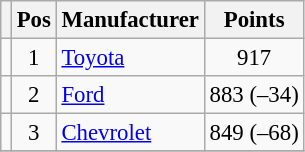<table class="wikitable" style="font-size: 95%;">
<tr>
<th></th>
<th>Pos</th>
<th>Manufacturer</th>
<th>Points</th>
</tr>
<tr>
<td align="left"></td>
<td style="text-align:center;">1</td>
<td><a href='#'>Toyota</a></td>
<td style="text-align:center;">917</td>
</tr>
<tr>
<td align="left"></td>
<td style="text-align:center;">2</td>
<td><a href='#'>Ford</a></td>
<td style="text-align:center;">883 (–34)</td>
</tr>
<tr>
<td align="left"></td>
<td style="text-align:center;">3</td>
<td><a href='#'>Chevrolet</a></td>
<td style="text-align:center;">849 (–68)</td>
</tr>
<tr class="sortbottom">
</tr>
</table>
